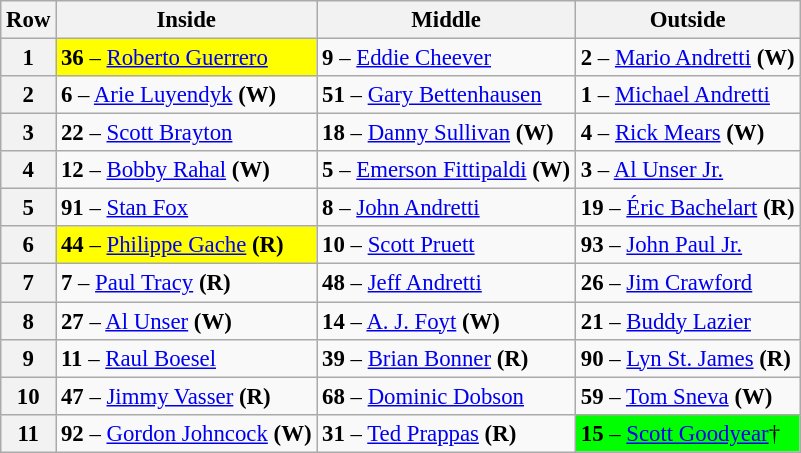<table class="wikitable" style="font-size: 95%;">
<tr>
<th>Row</th>
<th>Inside</th>
<th>Middle</th>
<th>Outside</th>
</tr>
<tr>
<th>1</th>
<td style="background:yellow"> <strong>36</strong> – <a href='#'>Roberto Guerrero</a></td>
<td> <strong>9</strong> – <a href='#'>Eddie Cheever</a></td>
<td> <strong>2</strong> – <a href='#'>Mario Andretti</a> <strong>(W)</strong></td>
</tr>
<tr>
<th>2</th>
<td> <strong>6</strong> – <a href='#'>Arie Luyendyk</a> <strong>(W)</strong></td>
<td> <strong>51</strong> – <a href='#'>Gary Bettenhausen</a></td>
<td> <strong>1</strong> – <a href='#'>Michael Andretti</a></td>
</tr>
<tr>
<th>3</th>
<td> <strong>22</strong> – <a href='#'>Scott Brayton</a></td>
<td> <strong>18</strong> – <a href='#'>Danny Sullivan</a> <strong>(W)</strong></td>
<td> <strong>4</strong> – <a href='#'>Rick Mears</a> <strong>(W)</strong></td>
</tr>
<tr>
<th>4</th>
<td> <strong>12</strong> – <a href='#'>Bobby Rahal</a> <strong>(W)</strong></td>
<td> <strong>5</strong> – <a href='#'>Emerson Fittipaldi</a> <strong>(W)</strong></td>
<td> <strong>3</strong> – <a href='#'>Al Unser Jr.</a></td>
</tr>
<tr>
<th>5</th>
<td> <strong>91</strong> – <a href='#'>Stan Fox</a></td>
<td> <strong>8</strong> – <a href='#'>John Andretti</a></td>
<td> <strong>19</strong> – <a href='#'>Éric Bachelart</a> <strong>(R)</strong></td>
</tr>
<tr>
<th>6</th>
<td style="background:yellow"> <strong>44</strong> – <a href='#'>Philippe Gache</a> <strong>(R)</strong></td>
<td> <strong>10</strong> – <a href='#'>Scott Pruett</a></td>
<td> <strong>93</strong> – <a href='#'>John Paul Jr.</a></td>
</tr>
<tr>
<th>7</th>
<td> <strong>7</strong> – <a href='#'>Paul Tracy</a> <strong>(R)</strong></td>
<td> <strong>48</strong> – <a href='#'>Jeff Andretti</a></td>
<td> <strong>26</strong> – <a href='#'>Jim Crawford</a></td>
</tr>
<tr>
<th>8</th>
<td> <strong>27</strong> – <a href='#'>Al Unser</a> <strong>(W)</strong></td>
<td> <strong>14</strong> – <a href='#'>A. J. Foyt</a> <strong>(W)</strong></td>
<td> <strong>21</strong> – <a href='#'>Buddy Lazier</a></td>
</tr>
<tr>
<th>9</th>
<td> <strong>11</strong> – <a href='#'>Raul Boesel</a></td>
<td> <strong>39</strong> – <a href='#'>Brian Bonner</a> <strong>(R)</strong></td>
<td> <strong>90</strong> – <a href='#'>Lyn St. James</a> <strong>(R)</strong></td>
</tr>
<tr>
<th>10</th>
<td> <strong>47</strong> – <a href='#'>Jimmy Vasser</a> <strong>(R)</strong></td>
<td> <strong>68</strong> – <a href='#'>Dominic Dobson</a></td>
<td> <strong>59</strong> – <a href='#'>Tom Sneva</a> <strong>(W)</strong></td>
</tr>
<tr>
<th>11</th>
<td> <strong>92</strong> – <a href='#'>Gordon Johncock</a> <strong>(W)</strong></td>
<td> <strong>31</strong> – <a href='#'>Ted Prappas</a> <strong>(R)</strong></td>
<td style="background:lime"> <strong>15</strong> – <a href='#'>Scott Goodyear</a>†</td>
</tr>
</table>
